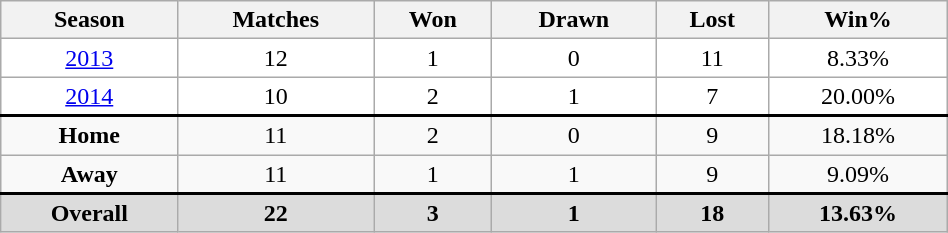<table class="wikitable" style="width:50%;text-align:center">
<tr>
<th width=10>Season</th>
<th width=10>Matches</th>
<th width=10>Won</th>
<th width=10>Drawn</th>
<th width=10>Lost</th>
<th width=10>Win%</th>
</tr>
<tr style="background:white;">
<td><a href='#'>2013</a></td>
<td>12</td>
<td>1</td>
<td>0</td>
<td>11</td>
<td>8.33%</td>
</tr>
<tr style="background:white;">
<td><a href='#'>2014</a></td>
<td>10</td>
<td>2</td>
<td>1</td>
<td>7</td>
<td>20.00%</td>
</tr>
<tr style="border-top:2px solid black;">
<td><strong>Home</strong></td>
<td>11</td>
<td>2</td>
<td>0</td>
<td>9</td>
<td>18.18%</td>
</tr>
<tr>
<td><strong>Away</strong></td>
<td>11</td>
<td>1</td>
<td>1</td>
<td>9</td>
<td>9.09%</td>
</tr>
<tr style="border-top:2px solid black;background:gainsboro;">
<td><strong>Overall</strong></td>
<td><strong>22</strong></td>
<td><strong>3</strong></td>
<td><strong>1</strong></td>
<td><strong>18</strong></td>
<td><strong>13.63%</strong></td>
</tr>
</table>
